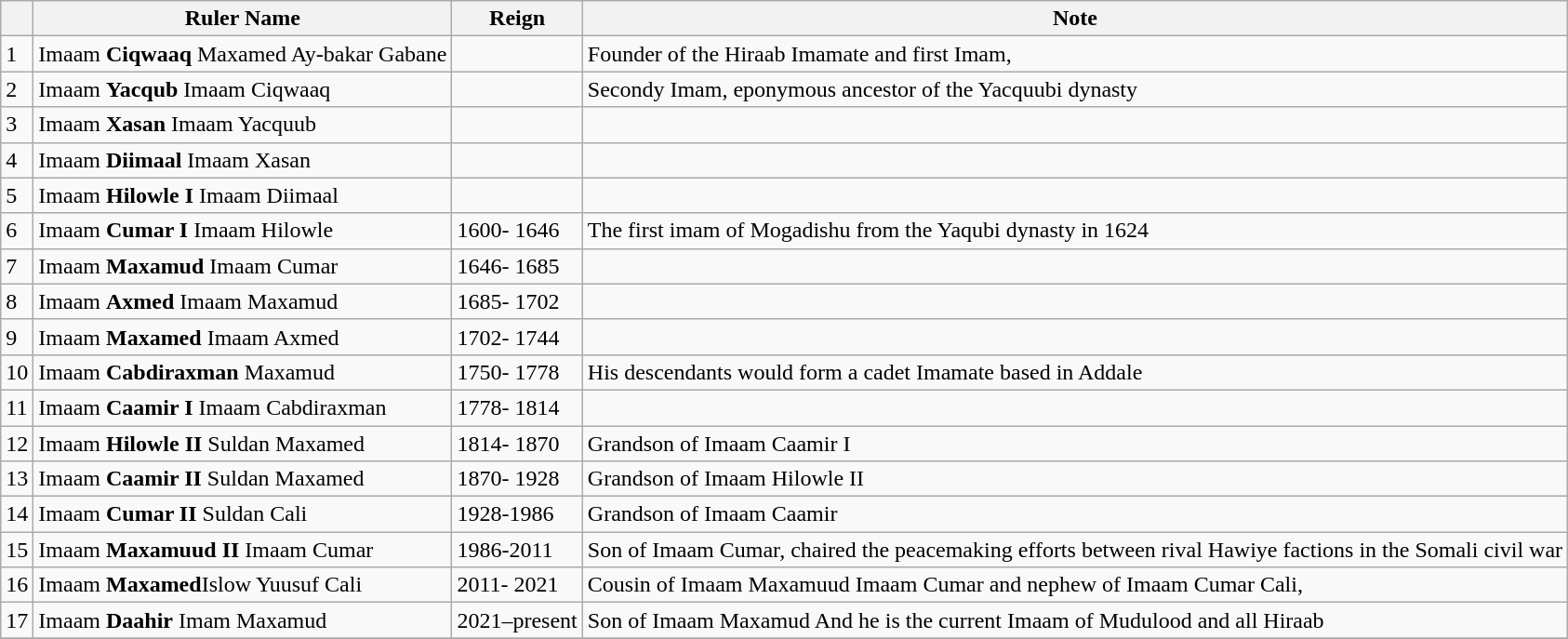<table class="wikitable">
<tr>
<th></th>
<th>Ruler Name</th>
<th>Reign</th>
<th>Note</th>
</tr>
<tr>
<td>1</td>
<td style=white-space:nowrap>Imaam <strong>Ciqwaaq</strong> Maxamed Ay-bakar Gabane</td>
<td style=white-space:nowrap></td>
<td>Founder of the Hiraab Imamate and first Imam,</td>
</tr>
<tr>
<td>2</td>
<td style=white-space:nowrap>Imaam <strong>Yacqub</strong> Imaam Ciqwaaq</td>
<td style=white-space:nowrap></td>
<td>Secondy Imam, eponymous ancestor of the Yacquubi dynasty</td>
</tr>
<tr>
<td>3</td>
<td style=white-space:nowrap>Imaam <strong>Xasan</strong> Imaam Yacquub</td>
<td style=white-space:nowrap></td>
<td></td>
</tr>
<tr>
<td>4</td>
<td style=white-space:nowrap>Imaam <strong>Diimaal</strong> Imaam Xasan</td>
<td style=white-space:nowrap></td>
<td></td>
</tr>
<tr>
<td>5</td>
<td style=white-space:nowrap>Imaam <strong>Hilowle I</strong> Imaam Diimaal</td>
<td style=white-space:nowrap></td>
<td></td>
</tr>
<tr>
<td>6</td>
<td style=white-space:nowrap>Imaam <strong>Cumar I</strong> Imaam Hilowle</td>
<td>1600- 1646</td>
<td>The first imam of Mogadishu from the Yaqubi dynasty in 1624</td>
</tr>
<tr>
<td>7</td>
<td style=white-space:nowrap>Imaam <strong>Maxamud</strong> Imaam Cumar</td>
<td>1646- 1685</td>
<td></td>
</tr>
<tr>
<td>8</td>
<td style=white-space:nowrap>Imaam <strong>Axmed</strong> Imaam Maxamud</td>
<td>1685- 1702</td>
</tr>
<tr>
<td>9</td>
<td style=white-space:nowrap>Imaam <strong>Maxamed</strong> Imaam Axmed</td>
<td>1702- 1744</td>
<td></td>
</tr>
<tr>
<td>10</td>
<td style=white-space:nowrap>Imaam <strong>Cabdiraxman</strong>  Maxamud</td>
<td>1750- 1778</td>
<td>His descendants would form a cadet Imamate based in Addale</td>
</tr>
<tr>
<td>11</td>
<td style=white-space:nowrap>Imaam <strong>Caamir I</strong> Imaam Cabdiraxman</td>
<td>1778- 1814</td>
<td></td>
</tr>
<tr>
<td>12</td>
<td style=white-space:nowrap>Imaam <strong>Hilowle II</strong> Suldan Maxamed</td>
<td>1814- 1870</td>
<td>Grandson of Imaam Caamir I</td>
</tr>
<tr>
<td>13</td>
<td style=white-space:nowrap>Imaam <strong>Caamir II</strong> Suldan Maxamed</td>
<td>1870- 1928</td>
<td>Grandson of Imaam Hilowle II</td>
</tr>
<tr>
<td>14</td>
<td style=white-space:nowrap>Imaam <strong>Cumar II</strong> Suldan Cali</td>
<td>1928-1986</td>
<td>Grandson of Imaam Caamir</td>
</tr>
<tr>
<td>15</td>
<td style=white-space:nowrap>Imaam <strong>Maxamuud II</strong> Imaam Cumar</td>
<td>1986-2011</td>
<td>Son of Imaam Cumar, chaired the peacemaking efforts between rival Hawiye factions in the Somali civil war</td>
</tr>
<tr>
<td>16</td>
<td style=white-space:nowrap>Imaam <strong>Maxamed</strong>Islow Yuusuf Cali</td>
<td>2011- 2021</td>
<td>Cousin of Imaam Maxamuud Imaam Cumar and nephew of Imaam Cumar Cali,</td>
</tr>
<tr>
<td>17</td>
<td style=white-space:nowrap>Imaam <strong>Daahir</strong> Imam Maxamud</td>
<td>2021–present</td>
<td>Son of Imaam Maxamud And he is the current Imaam of Mudulood and all Hiraab</td>
</tr>
<tr>
</tr>
</table>
